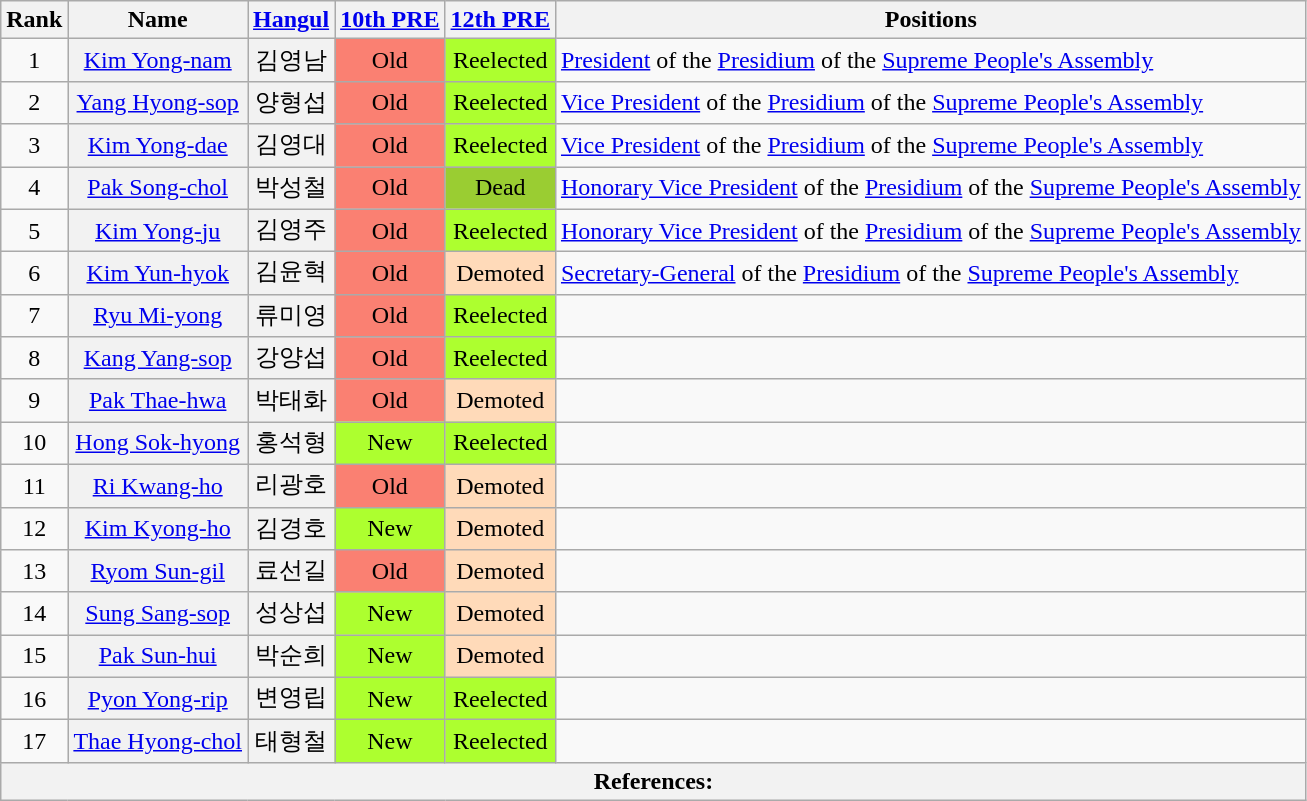<table class="wikitable sortable">
<tr>
<th>Rank</th>
<th>Name</th>
<th class="unsortable"><a href='#'>Hangul</a></th>
<th><a href='#'>10th PRE</a></th>
<th><a href='#'>12th PRE</a></th>
<th>Positions</th>
</tr>
<tr>
<td align="center">1</td>
<th align="center" scope="row" style="font-weight:normal;"><a href='#'>Kim Yong-nam</a></th>
<th align="center" scope="row" style="font-weight:normal;">김영남</th>
<td style="background: Salmon" align="center">Old</td>
<td align="center" style="background: GreenYellow">Reelected</td>
<td><a href='#'>President</a> of the <a href='#'>Presidium</a> of the <a href='#'>Supreme People's Assembly</a></td>
</tr>
<tr>
<td align="center">2</td>
<th align="center" scope="row" style="font-weight:normal;"><a href='#'>Yang Hyong-sop</a></th>
<th align="center" scope="row" style="font-weight:normal;">양형섭</th>
<td style="background: Salmon" align="center">Old</td>
<td align="center" style="background: GreenYellow">Reelected</td>
<td><a href='#'>Vice President</a> of the <a href='#'>Presidium</a> of the <a href='#'>Supreme People's Assembly</a></td>
</tr>
<tr>
<td align="center">3</td>
<th align="center" scope="row" style="font-weight:normal;"><a href='#'>Kim Yong-dae</a></th>
<th align="center" scope="row" style="font-weight:normal;">김영대</th>
<td style="background: Salmon" align="center">Old</td>
<td align="center" style="background: GreenYellow">Reelected</td>
<td><a href='#'>Vice President</a> of the <a href='#'>Presidium</a> of the <a href='#'>Supreme People's Assembly</a></td>
</tr>
<tr>
<td align="center">4</td>
<th align="center" scope="row" style="font-weight:normal;"><a href='#'>Pak Song-chol</a></th>
<th align="center" scope="row" style="font-weight:normal;">박성철</th>
<td style="background: Salmon" align="center">Old</td>
<td data-sort-value="1" align="center" style="background: YellowGreen">Dead</td>
<td><a href='#'>Honorary Vice President</a> of the <a href='#'>Presidium</a> of the <a href='#'>Supreme People's Assembly</a></td>
</tr>
<tr>
<td align="center">5</td>
<th align="center" scope="row" style="font-weight:normal;"><a href='#'>Kim Yong-ju</a></th>
<th align="center" scope="row" style="font-weight:normal;">김영주</th>
<td style="background: Salmon" align="center">Old</td>
<td align="center" style="background: GreenYellow">Reelected</td>
<td><a href='#'>Honorary Vice President</a> of the <a href='#'>Presidium</a> of the <a href='#'>Supreme People's Assembly</a></td>
</tr>
<tr>
<td align="center">6</td>
<th align="center" scope="row" style="font-weight:normal;"><a href='#'>Kim Yun-hyok</a></th>
<th align="center" scope="row" style="font-weight:normal;">김윤혁</th>
<td style="background: Salmon" align="center">Old</td>
<td style="background: PeachPuff" align="center">Demoted</td>
<td><a href='#'>Secretary-General</a> of the <a href='#'>Presidium</a> of the <a href='#'>Supreme People's Assembly</a></td>
</tr>
<tr>
<td align="center">7</td>
<th align="center" scope="row" style="font-weight:normal;"><a href='#'>Ryu Mi-yong</a></th>
<th align="center" scope="row" style="font-weight:normal;">류미영</th>
<td style="background: Salmon" align="center">Old</td>
<td align="center" style="background: GreenYellow">Reelected</td>
<td></td>
</tr>
<tr>
<td align="center">8</td>
<th align="center" scope="row" style="font-weight:normal;"><a href='#'>Kang Yang-sop</a></th>
<th align="center" scope="row" style="font-weight:normal;">강양섭</th>
<td style="background: Salmon" align="center">Old</td>
<td align="center" style="background: GreenYellow">Reelected</td>
<td></td>
</tr>
<tr>
<td align="center">9</td>
<th align="center" scope="row" style="font-weight:normal;"><a href='#'>Pak Thae-hwa</a></th>
<th align="center" scope="row" style="font-weight:normal;">박태화</th>
<td style="background: Salmon" align="center">Old</td>
<td style="background: PeachPuff" align="center">Demoted</td>
<td></td>
</tr>
<tr>
<td align="center">10</td>
<th align="center" scope="row" style="font-weight:normal;"><a href='#'>Hong Sok-hyong</a></th>
<th align="center" scope="row" style="font-weight:normal;">홍석형</th>
<td align="center" style="background: GreenYellow">New</td>
<td align="center" style="background: GreenYellow">Reelected</td>
<td></td>
</tr>
<tr>
<td align="center">11</td>
<th align="center" scope="row" style="font-weight:normal;"><a href='#'>Ri Kwang-ho</a></th>
<th align="center" scope="row" style="font-weight:normal;">리광호</th>
<td style="background: Salmon" align="center">Old</td>
<td style="background: PeachPuff" align="center">Demoted</td>
<td></td>
</tr>
<tr>
<td align="center">12</td>
<th align="center" scope="row" style="font-weight:normal;"><a href='#'>Kim Kyong-ho</a></th>
<th align="center" scope="row" style="font-weight:normal;">김경호</th>
<td align="center" style="background: GreenYellow">New</td>
<td style="background: PeachPuff" align="center">Demoted</td>
<td></td>
</tr>
<tr>
<td align="center">13</td>
<th align="center" scope="row" style="font-weight:normal;"><a href='#'>Ryom Sun-gil</a></th>
<th align="center" scope="row" style="font-weight:normal;">료선길</th>
<td style="background: Salmon" align="center">Old</td>
<td style="background: PeachPuff" align="center">Demoted</td>
<td></td>
</tr>
<tr>
<td align="center">14</td>
<th align="center" scope="row" style="font-weight:normal;"><a href='#'>Sung Sang-sop</a></th>
<th align="center" scope="row" style="font-weight:normal;">성상섭</th>
<td align="center" style="background: GreenYellow">New</td>
<td style="background: PeachPuff" align="center">Demoted</td>
<td></td>
</tr>
<tr>
<td align="center">15</td>
<th align="center" scope="row" style="font-weight:normal;"><a href='#'>Pak Sun-hui</a></th>
<th align="center" scope="row" style="font-weight:normal;">박순희</th>
<td align="center" style="background: GreenYellow">New</td>
<td style="background: PeachPuff" align="center">Demoted</td>
<td></td>
</tr>
<tr>
<td align="center">16</td>
<th align="center" scope="row" style="font-weight:normal;"><a href='#'>Pyon Yong-rip</a></th>
<th align="center" scope="row" style="font-weight:normal;">변영립</th>
<td align="center" style="background: GreenYellow">New</td>
<td align="center" style="background: GreenYellow">Reelected</td>
<td></td>
</tr>
<tr>
<td align="center">17</td>
<th align="center" scope="row" style="font-weight:normal;"><a href='#'>Thae Hyong-chol</a></th>
<th align="center" scope="row" style="font-weight:normal;">태형철</th>
<td align="center" style="background: GreenYellow">New</td>
<td align="center" style="background: GreenYellow">Reelected</td>
<td></td>
</tr>
<tr>
<th colspan="6" unsortable><strong>References:</strong><br></th>
</tr>
</table>
